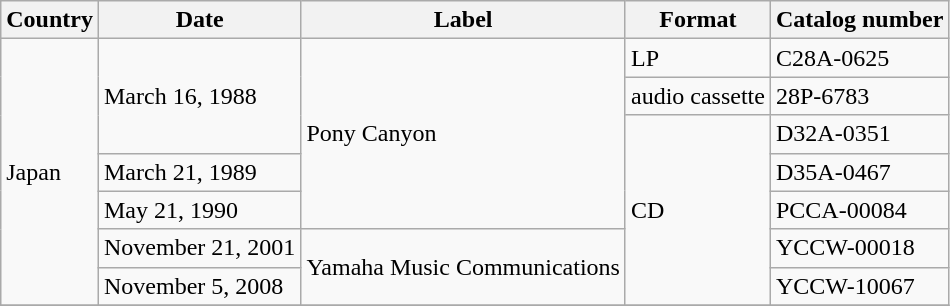<table class="wikitable">
<tr>
<th>Country</th>
<th>Date</th>
<th>Label</th>
<th>Format</th>
<th>Catalog number</th>
</tr>
<tr>
<td rowspan="7">Japan</td>
<td rowspan="3">March 16, 1988</td>
<td rowspan="5">Pony Canyon</td>
<td>LP</td>
<td>C28A-0625</td>
</tr>
<tr>
<td>audio cassette</td>
<td>28P-6783</td>
</tr>
<tr>
<td rowspan="5">CD</td>
<td>D32A-0351</td>
</tr>
<tr>
<td>March 21, 1989</td>
<td>D35A-0467</td>
</tr>
<tr>
<td>May 21, 1990</td>
<td>PCCA-00084</td>
</tr>
<tr>
<td>November 21, 2001</td>
<td rowspan="2">Yamaha Music Communications</td>
<td>YCCW-00018</td>
</tr>
<tr>
<td>November 5, 2008</td>
<td>YCCW-10067</td>
</tr>
<tr>
</tr>
</table>
